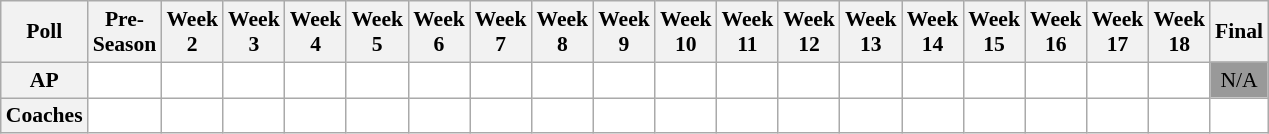<table class="wikitable" style="white-space:nowrap;font-size:90%">
<tr>
<th>Poll</th>
<th>Pre-<br>Season</th>
<th>Week<br>2</th>
<th>Week<br>3</th>
<th>Week<br>4</th>
<th>Week<br>5</th>
<th>Week<br>6</th>
<th>Week<br>7</th>
<th>Week<br>8</th>
<th>Week<br>9</th>
<th>Week<br>10</th>
<th>Week<br>11</th>
<th>Week<br>12</th>
<th>Week<br>13</th>
<th>Week<br>14</th>
<th>Week<br>15</th>
<th>Week<br>16</th>
<th>Week<br>17</th>
<th>Week<br>18</th>
<th>Final</th>
</tr>
<tr style="text-align:center;">
<th>AP</th>
<td style="background:#FFF;"></td>
<td style="background:#FFF;"></td>
<td style="background:#FFF;"></td>
<td style="background:#FFF;"></td>
<td style="background:#FFF;"></td>
<td style="background:#FFF;"></td>
<td style="background:#FFF;"></td>
<td style="background:#FFF;"></td>
<td style="background:#FFF;"></td>
<td style="background:#FFF;"></td>
<td style="background:#FFF;"></td>
<td style="background:#FFF;"></td>
<td style="background:#FFF;"></td>
<td style="background:#FFF;"></td>
<td style="background:#FFF;"></td>
<td style="background:#FFF;"></td>
<td style="background:#FFF;"></td>
<td style="background:#FFF;"></td>
<td style="background:#999;">N/A</td>
</tr>
<tr style="text-align:center;">
<th>Coaches</th>
<td style="background:#FFF;"></td>
<td style="background:#FFF;"></td>
<td style="background:#FFF;"></td>
<td style="background:#FFF;"></td>
<td style="background:#FFF;"></td>
<td style="background:#FFF;"></td>
<td style="background:#FFF;"></td>
<td style="background:#FFF;"></td>
<td style="background:#FFF;"></td>
<td style="background:#FFF;"></td>
<td style="background:#FFF;"></td>
<td style="background:#FFF;"></td>
<td style="background:#FFF;"></td>
<td style="background:#FFF;"></td>
<td style="background:#FFF;"></td>
<td style="background:#FFF;"></td>
<td style="background:#FFF;"></td>
<td style="background:#FFF;"></td>
<td style="background:#FFF;"></td>
</tr>
</table>
